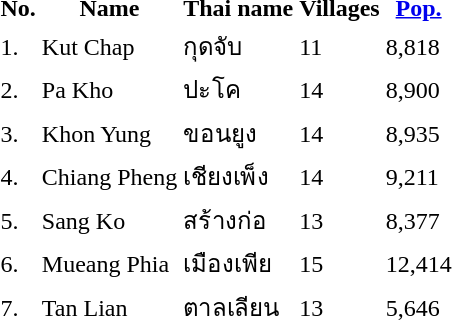<table>
<tr>
<th>No.</th>
<th>Name</th>
<th>Thai name</th>
<th>Villages</th>
<th><a href='#'>Pop.</a></th>
</tr>
<tr>
<td>1.</td>
<td>Kut Chap</td>
<td>กุดจับ</td>
<td>11</td>
<td>8,818</td>
<td></td>
</tr>
<tr>
<td>2.</td>
<td>Pa Kho</td>
<td>ปะโค</td>
<td>14</td>
<td>8,900</td>
<td></td>
</tr>
<tr>
<td>3.</td>
<td>Khon Yung</td>
<td>ขอนยูง</td>
<td>14</td>
<td>8,935</td>
<td></td>
</tr>
<tr>
<td>4.</td>
<td>Chiang Pheng</td>
<td>เชียงเพ็ง</td>
<td>14</td>
<td>9,211</td>
<td></td>
</tr>
<tr>
<td>5.</td>
<td>Sang Ko</td>
<td>สร้างก่อ</td>
<td>13</td>
<td>8,377</td>
<td></td>
</tr>
<tr>
<td>6.</td>
<td>Mueang Phia</td>
<td>เมืองเพีย</td>
<td>15</td>
<td>12,414</td>
<td></td>
</tr>
<tr>
<td>7.</td>
<td>Tan Lian</td>
<td>ตาลเลียน</td>
<td>13</td>
<td>5,646</td>
<td></td>
</tr>
</table>
